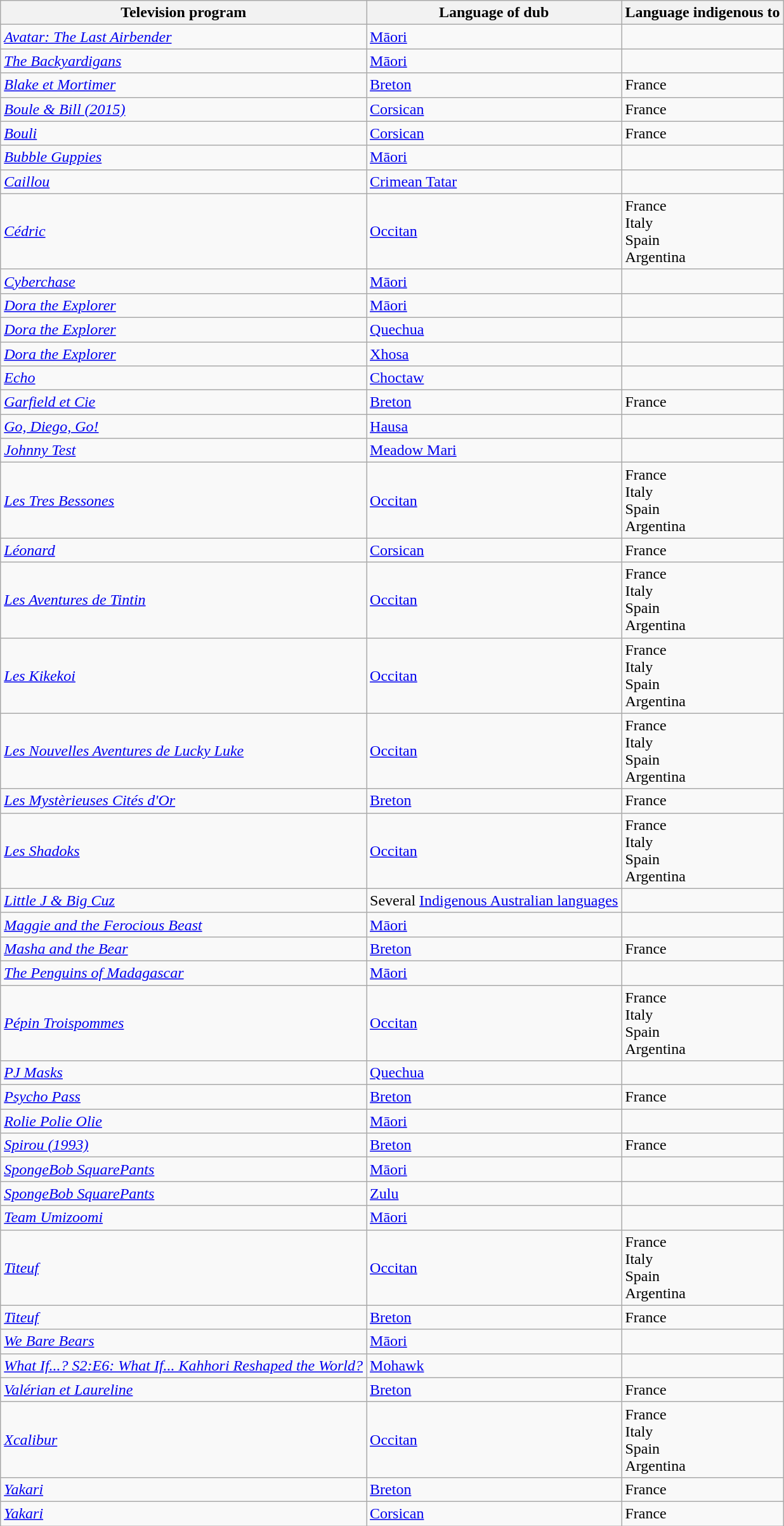<table class="wikitable sortable">
<tr>
<th>Television program</th>
<th>Language of dub</th>
<th>Language indigenous to</th>
</tr>
<tr>
<td><em><a href='#'>Avatar: The Last Airbender</a></em></td>
<td><a href='#'>Māori</a></td>
<td></td>
</tr>
<tr>
<td><em><a href='#'>The Backyardigans</a></em></td>
<td><a href='#'>Māori</a></td>
<td></td>
</tr>
<tr>
<td><em><a href='#'>Blake et Mortimer</a></em></td>
<td><a href='#'>Breton</a></td>
<td> France</td>
</tr>
<tr>
<td><em><a href='#'>Boule & Bill (2015)</a></em></td>
<td><a href='#'>Corsican</a></td>
<td> France</td>
</tr>
<tr>
<td><em><a href='#'>Bouli</a></em></td>
<td><a href='#'>Corsican</a></td>
<td> France</td>
</tr>
<tr>
<td><em><a href='#'>Bubble Guppies</a></em></td>
<td><a href='#'>Māori</a></td>
<td></td>
</tr>
<tr>
<td><em><a href='#'>Caillou</a></em></td>
<td><a href='#'>Crimean Tatar</a></td>
<td></td>
</tr>
<tr>
<td><em><a href='#'>Cédric</a></em></td>
<td><a href='#'>Occitan</a></td>
<td> France<br> Italy<br> Spain<br> Argentina</td>
</tr>
<tr>
<td><em><a href='#'>Cyberchase</a></em></td>
<td><a href='#'>Māori</a></td>
<td></td>
</tr>
<tr>
<td><em><a href='#'>Dora the Explorer</a></em></td>
<td><a href='#'>Māori</a></td>
<td></td>
</tr>
<tr>
<td><em><a href='#'>Dora the Explorer</a></em></td>
<td><a href='#'>Quechua</a></td>
<td></td>
</tr>
<tr>
<td><em><a href='#'>Dora the Explorer</a></em></td>
<td><a href='#'>Xhosa</a></td>
<td></td>
</tr>
<tr>
<td><a href='#'><em>Echo</em></a></td>
<td><a href='#'>Choctaw</a></td>
<td></td>
</tr>
<tr>
<td><em><a href='#'>Garfield et Cie</a></em></td>
<td><a href='#'>Breton</a></td>
<td> France</td>
</tr>
<tr>
<td><em><a href='#'>Go, Diego, Go!</a></em></td>
<td><a href='#'>Hausa</a></td>
<td></td>
</tr>
<tr>
<td><em><a href='#'>Johnny Test</a></em></td>
<td><a href='#'>Meadow Mari</a></td>
<td></td>
</tr>
<tr>
<td><em><a href='#'>Les Tres Bessones</a></em></td>
<td><a href='#'>Occitan</a></td>
<td> France<br> Italy<br> Spain<br> Argentina</td>
</tr>
<tr>
<td><em><a href='#'>Léonard</a></em></td>
<td><a href='#'>Corsican</a></td>
<td> France</td>
</tr>
<tr>
<td><em><a href='#'>Les Aventures de Tintin</a></em></td>
<td><a href='#'>Occitan</a></td>
<td> France<br> Italy<br> Spain<br> Argentina</td>
</tr>
<tr>
<td><em><a href='#'>Les Kikekoi</a></em></td>
<td><a href='#'>Occitan</a></td>
<td> France<br> Italy<br> Spain<br> Argentina</td>
</tr>
<tr>
<td><em><a href='#'>Les Nouvelles Aventures de Lucky Luke</a></em></td>
<td><a href='#'>Occitan</a></td>
<td> France<br> Italy<br> Spain<br> Argentina</td>
</tr>
<tr>
<td><a href='#'><em>Les Mystèrieuses Cités d'Or</em></a></td>
<td><a href='#'>Breton</a></td>
<td> France</td>
</tr>
<tr>
<td><em><a href='#'>Les Shadoks</a></em></td>
<td><a href='#'>Occitan</a></td>
<td> France<br> Italy<br> Spain<br> Argentina</td>
</tr>
<tr>
<td><em><a href='#'>Little J & Big Cuz</a></em></td>
<td>Several <a href='#'>Indigenous Australian languages</a></td>
<td></td>
</tr>
<tr>
<td><em><a href='#'>Maggie and the Ferocious Beast</a></em></td>
<td><a href='#'>Māori</a></td>
<td></td>
</tr>
<tr>
<td><em><a href='#'>Masha and the Bear</a></em></td>
<td><a href='#'>Breton</a></td>
<td> France</td>
</tr>
<tr>
<td><em><a href='#'>The Penguins of Madagascar</a></em></td>
<td><a href='#'>Māori</a></td>
<td></td>
</tr>
<tr>
<td><em><a href='#'>Pépin Troispommes</a></em></td>
<td><a href='#'>Occitan</a></td>
<td> France<br> Italy<br> Spain<br> Argentina</td>
</tr>
<tr>
<td><em><a href='#'>PJ Masks</a></em></td>
<td><a href='#'>Quechua</a></td>
<td></td>
</tr>
<tr>
<td><em><a href='#'>Psycho Pass</a></em></td>
<td><a href='#'>Breton</a></td>
<td> France</td>
</tr>
<tr>
<td><em><a href='#'>Rolie Polie Olie</a></em></td>
<td><a href='#'>Māori</a></td>
<td></td>
</tr>
<tr>
<td><em><a href='#'>Spirou (1993)</a></em></td>
<td><a href='#'>Breton</a></td>
<td> France</td>
</tr>
<tr>
<td><em><a href='#'>SpongeBob SquarePants</a></em></td>
<td><a href='#'>Māori</a></td>
<td></td>
</tr>
<tr>
<td><em><a href='#'>SpongeBob SquarePants</a></em></td>
<td><a href='#'>Zulu</a></td>
<td></td>
</tr>
<tr>
<td><em><a href='#'>Team Umizoomi</a></em></td>
<td><a href='#'>Māori</a></td>
<td></td>
</tr>
<tr>
<td><em><a href='#'>Titeuf</a></em></td>
<td><a href='#'>Occitan</a></td>
<td> France<br> Italy<br> Spain<br> Argentina</td>
</tr>
<tr>
<td><em><a href='#'>Titeuf</a></em></td>
<td><a href='#'>Breton</a></td>
<td> France</td>
</tr>
<tr>
<td><em><a href='#'>We Bare Bears</a></em></td>
<td><a href='#'>Māori</a></td>
<td></td>
</tr>
<tr>
<td><a href='#'><em>What If...? S2:E6: What If... Kahhori Reshaped the World?</em></a></td>
<td><a href='#'>Mohawk</a></td>
<td><br></td>
</tr>
<tr>
<td><em><a href='#'>Valérian et Laureline</a></em></td>
<td><a href='#'>Breton</a></td>
<td> France</td>
</tr>
<tr>
<td><em><a href='#'>Xcalibur</a></em></td>
<td><a href='#'>Occitan</a></td>
<td> France<br> Italy<br> Spain<br> Argentina</td>
</tr>
<tr>
<td><em><a href='#'>Yakari</a></em></td>
<td><a href='#'>Breton</a></td>
<td> France</td>
</tr>
<tr>
<td><em><a href='#'>Yakari</a></em></td>
<td><a href='#'>Corsican</a></td>
<td> France</td>
</tr>
</table>
